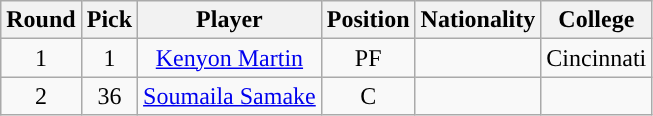<table class="wikitable sortable sortable">
<tr>
<th>Round</th>
<th>Pick</th>
<th>Player</th>
<th>Position</th>
<th>Nationality</th>
<th>College</th>
</tr>
<tr style="text-align: center">
<td>1</td>
<td>1</td>
<td><a href='#'>Kenyon Martin</a></td>
<td>PF</td>
<td></td>
<td>Cincinnati</td>
</tr>
<tr style="text-align: center">
<td>2</td>
<td>36</td>
<td><a href='#'>Soumaila Samake</a></td>
<td>C</td>
<td></td>
<td></td>
</tr>
</table>
